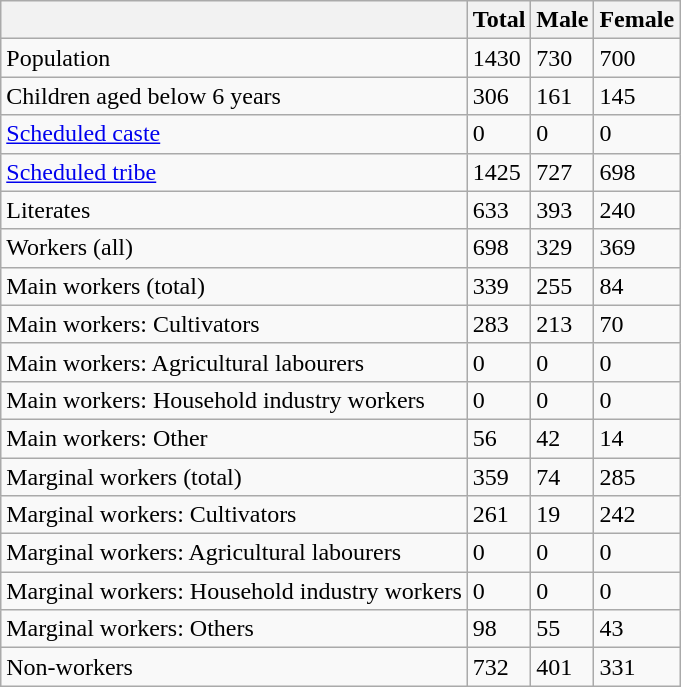<table class="wikitable sortable">
<tr>
<th></th>
<th>Total</th>
<th>Male</th>
<th>Female</th>
</tr>
<tr>
<td>Population</td>
<td>1430</td>
<td>730</td>
<td>700</td>
</tr>
<tr>
<td>Children aged below 6 years</td>
<td>306</td>
<td>161</td>
<td>145</td>
</tr>
<tr>
<td><a href='#'>Scheduled caste</a></td>
<td>0</td>
<td>0</td>
<td>0</td>
</tr>
<tr>
<td><a href='#'>Scheduled tribe</a></td>
<td>1425</td>
<td>727</td>
<td>698</td>
</tr>
<tr>
<td>Literates</td>
<td>633</td>
<td>393</td>
<td>240</td>
</tr>
<tr>
<td>Workers (all)</td>
<td>698</td>
<td>329</td>
<td>369</td>
</tr>
<tr>
<td>Main workers (total)</td>
<td>339</td>
<td>255</td>
<td>84</td>
</tr>
<tr>
<td>Main workers: Cultivators</td>
<td>283</td>
<td>213</td>
<td>70</td>
</tr>
<tr>
<td>Main workers: Agricultural labourers</td>
<td>0</td>
<td>0</td>
<td>0</td>
</tr>
<tr>
<td>Main workers: Household industry workers</td>
<td>0</td>
<td>0</td>
<td>0</td>
</tr>
<tr>
<td>Main workers: Other</td>
<td>56</td>
<td>42</td>
<td>14</td>
</tr>
<tr>
<td>Marginal workers (total)</td>
<td>359</td>
<td>74</td>
<td>285</td>
</tr>
<tr>
<td>Marginal workers: Cultivators</td>
<td>261</td>
<td>19</td>
<td>242</td>
</tr>
<tr>
<td>Marginal workers: Agricultural labourers</td>
<td>0</td>
<td>0</td>
<td>0</td>
</tr>
<tr>
<td>Marginal workers: Household industry workers</td>
<td>0</td>
<td>0</td>
<td>0</td>
</tr>
<tr>
<td>Marginal workers: Others</td>
<td>98</td>
<td>55</td>
<td>43</td>
</tr>
<tr>
<td>Non-workers</td>
<td>732</td>
<td>401</td>
<td>331</td>
</tr>
</table>
